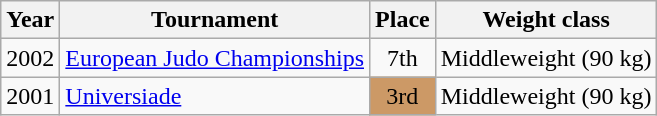<table class=wikitable>
<tr>
<th>Year</th>
<th>Tournament</th>
<th>Place</th>
<th>Weight class</th>
</tr>
<tr>
<td>2002</td>
<td><a href='#'>European Judo Championships</a></td>
<td align="center">7th</td>
<td>Middleweight (90 kg)</td>
</tr>
<tr>
<td>2001</td>
<td><a href='#'>Universiade</a></td>
<td bgcolor="cc9966" align="center">3rd</td>
<td>Middleweight (90 kg)</td>
</tr>
</table>
